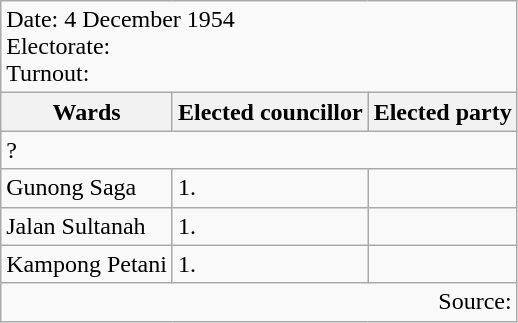<table class=wikitable>
<tr>
<td colspan=3>Date: 4 December 1954<br>Electorate: <br>Turnout:</td>
</tr>
<tr>
<th>Wards</th>
<th>Elected councillor</th>
<th>Elected party</th>
</tr>
<tr>
<td colspan=3>? </td>
</tr>
<tr>
<td>Gunong Saga</td>
<td>1.</td>
<td></td>
</tr>
<tr>
<td>Jalan Sultanah</td>
<td>1.</td>
<td></td>
</tr>
<tr>
<td>Kampong Petani</td>
<td>1.</td>
<td></td>
</tr>
<tr>
<td colspan=3 align=right>Source: </td>
</tr>
</table>
